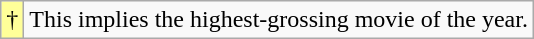<table class="wikitable">
<tr>
<td style="background-color:#FFFF99"align="center">†</td>
<td>This implies the highest-grossing movie of the year.</td>
</tr>
</table>
